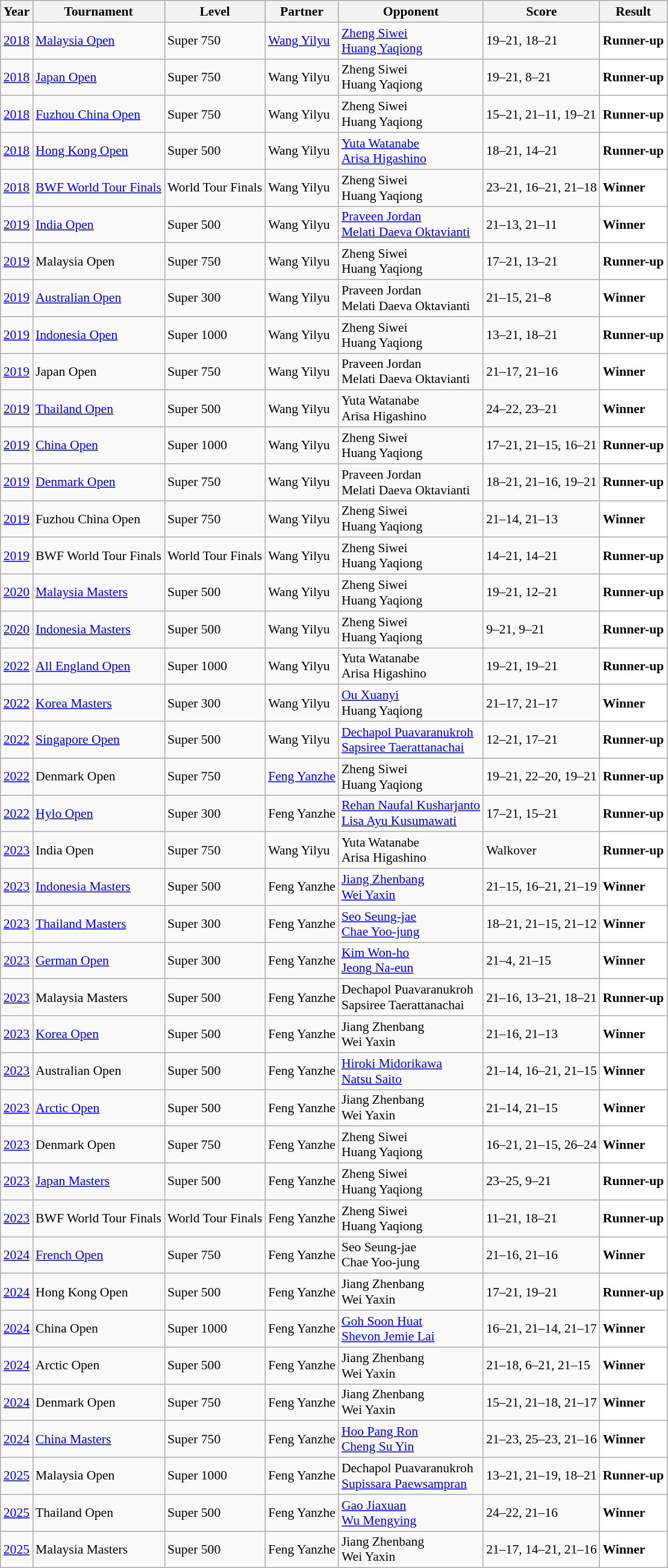<table class="sortable wikitable" style="font-size: 90%;">
<tr>
<th>Year</th>
<th>Tournament</th>
<th>Level</th>
<th>Partner</th>
<th>Opponent</th>
<th>Score</th>
<th>Result</th>
</tr>
<tr>
<td align="center"><a href='#'>2018</a></td>
<td align="left"><a href='#'>Malaysia Open</a></td>
<td align="left">Super 750</td>
<td align="left"> <a href='#'>Wang Yilyu</a></td>
<td align="left"> <a href='#'>Zheng Siwei</a><br> <a href='#'>Huang Yaqiong</a></td>
<td align="left">19–21, 18–21</td>
<td style="text-align:left; background:white"> <strong>Runner-up</strong></td>
</tr>
<tr>
<td align="center"><a href='#'>2018</a></td>
<td align="left"><a href='#'>Japan Open</a></td>
<td align="left">Super 750</td>
<td align="left"> Wang Yilyu</td>
<td align="left"> Zheng Siwei<br> Huang Yaqiong</td>
<td align="left">19–21, 8–21</td>
<td style="text-align:left; background:white"> <strong>Runner-up</strong></td>
</tr>
<tr>
<td align="center"><a href='#'>2018</a></td>
<td align="left"><a href='#'>Fuzhou China Open</a></td>
<td align="left">Super 750</td>
<td align="left"> Wang Yilyu</td>
<td align="left"> Zheng Siwei<br> Huang Yaqiong</td>
<td align="left">15–21, 21–11, 19–21</td>
<td style="text-align:left; background:white"> <strong>Runner-up</strong></td>
</tr>
<tr>
<td align="center"><a href='#'>2018</a></td>
<td align="left"><a href='#'>Hong Kong Open</a></td>
<td align="left">Super 500</td>
<td align="left"> Wang Yilyu</td>
<td align="left"> <a href='#'>Yuta Watanabe</a><br> <a href='#'>Arisa Higashino</a></td>
<td align="left">18–21, 14–21</td>
<td style="text-align:left; background:white"> <strong>Runner-up</strong></td>
</tr>
<tr>
<td align="center"><a href='#'>2018</a></td>
<td align="left"><a href='#'>BWF World Tour Finals</a></td>
<td align="left">World Tour Finals</td>
<td align="left"> Wang Yilyu</td>
<td align="left"> Zheng Siwei<br> Huang Yaqiong</td>
<td align="left">23–21, 16–21, 21–18</td>
<td style="text-align:left; background:white"> <strong>Winner</strong></td>
</tr>
<tr>
<td align="center"><a href='#'>2019</a></td>
<td align="left"><a href='#'>India Open</a></td>
<td align="left">Super 500</td>
<td align="left"> Wang Yilyu</td>
<td align="left"> <a href='#'>Praveen Jordan</a><br> <a href='#'>Melati Daeva Oktavianti</a></td>
<td align="left">21–13, 21–11</td>
<td style="text-align:left; background:white"> <strong>Winner</strong></td>
</tr>
<tr>
<td align="center"><a href='#'>2019</a></td>
<td align="left">Malaysia Open</td>
<td align="left">Super 750</td>
<td align="left"> Wang Yilyu</td>
<td align="left"> Zheng Siwei<br> Huang Yaqiong</td>
<td align="left">17–21, 13–21</td>
<td style="text-align:left; background:white"> <strong>Runner-up</strong></td>
</tr>
<tr>
<td align="center"><a href='#'>2019</a></td>
<td align="left"><a href='#'>Australian Open</a></td>
<td align="left">Super 300</td>
<td align="left"> Wang Yilyu</td>
<td align="left"> Praveen Jordan<br> Melati Daeva Oktavianti</td>
<td align="left">21–15, 21–8</td>
<td style="text-align:left; background:white"> <strong>Winner</strong></td>
</tr>
<tr>
<td align="center"><a href='#'>2019</a></td>
<td align="left"><a href='#'>Indonesia Open</a></td>
<td align="left">Super 1000</td>
<td align="left"> Wang Yilyu</td>
<td align="left"> Zheng Siwei<br> Huang Yaqiong</td>
<td align="left">13–21, 18–21</td>
<td style="text-align:left; background:white"> <strong>Runner-up</strong></td>
</tr>
<tr>
<td align="center"><a href='#'>2019</a></td>
<td align="left">Japan Open</td>
<td align="left">Super 750</td>
<td align="left"> Wang Yilyu</td>
<td align="left"> Praveen Jordan<br> Melati Daeva Oktavianti</td>
<td align="left">21–17, 21–16</td>
<td style="text-align:left; background:white"> <strong>Winner</strong></td>
</tr>
<tr>
<td align="center"><a href='#'>2019</a></td>
<td align="left"><a href='#'>Thailand  Open</a></td>
<td align="left">Super 500</td>
<td align="left"> Wang Yilyu</td>
<td align="left"> Yuta Watanabe<br> Arisa Higashino</td>
<td align="left">24–22, 23–21</td>
<td style="text-align:left; background:white"> <strong>Winner</strong></td>
</tr>
<tr>
<td align="center"><a href='#'>2019</a></td>
<td align="left"><a href='#'>China Open</a></td>
<td align="left">Super 1000</td>
<td align="left"> Wang Yilyu</td>
<td align="left"> Zheng Siwei<br> Huang Yaqiong</td>
<td align="left">17–21, 21–15, 16–21</td>
<td style="text-align:left; background:white"> <strong>Runner-up</strong></td>
</tr>
<tr>
<td align="center"><a href='#'>2019</a></td>
<td align="left"><a href='#'>Denmark Open</a></td>
<td align="left">Super 750</td>
<td align="left"> Wang Yilyu</td>
<td align="left"> Praveen Jordan<br> Melati Daeva Oktavianti</td>
<td align="left">18–21, 21–16, 19–21</td>
<td style="text-align:left; background:white"> <strong>Runner-up</strong></td>
</tr>
<tr>
<td align="center"><a href='#'>2019</a></td>
<td align="left">Fuzhou China Open</td>
<td align="left">Super 750</td>
<td align="left"> Wang Yilyu</td>
<td align="left"> Zheng Siwei<br> Huang Yaqiong</td>
<td algin="left">21–14, 21–13</td>
<td style="text-align:left; background:white"> <strong>Winner</strong></td>
</tr>
<tr>
<td align="center"><a href='#'>2019</a></td>
<td align="left">BWF World Tour Finals</td>
<td align="left">World Tour Finals</td>
<td align="left"> Wang Yilyu</td>
<td align="left"> Zheng Siwei<br> Huang Yaqiong</td>
<td align="left">14–21, 14–21</td>
<td style="text-align:left; background:white"> <strong>Runner-up</strong></td>
</tr>
<tr>
<td align="center"><a href='#'>2020</a></td>
<td align="left"><a href='#'>Malaysia Masters</a></td>
<td align="left">Super 500</td>
<td align="left"> Wang Yilyu</td>
<td align="left"> Zheng Siwei<br> Huang Yaqiong</td>
<td align="left">19–21, 12–21</td>
<td style="text-align:left; background:white"> <strong>Runner-up</strong></td>
</tr>
<tr>
<td align="center"><a href='#'>2020</a></td>
<td align="left"><a href='#'>Indonesia Masters</a></td>
<td align="left">Super 500</td>
<td align="left"> Wang Yilyu</td>
<td align="left"> Zheng Siwei<br> Huang Yaqiong</td>
<td align="left">9–21, 9–21</td>
<td style="text-align:left; background:white"> <strong>Runner-up</strong></td>
</tr>
<tr>
<td align="center"><a href='#'>2022</a></td>
<td align="left"><a href='#'>All England Open</a></td>
<td align="left">Super 1000</td>
<td align="left"> Wang Yilyu</td>
<td align="left"> Yuta Watanabe<br> Arisa Higashino</td>
<td align="left">19–21, 19–21</td>
<td style="text-align:left; background:white"> <strong>Runner-up</strong></td>
</tr>
<tr>
<td align="center"><a href='#'>2022</a></td>
<td align="left"><a href='#'>Korea Masters</a></td>
<td align="left">Super 300</td>
<td align="left"> Wang Yilyu</td>
<td align="left"> <a href='#'>Ou Xuanyi</a><br> Huang Yaqiong</td>
<td align="left">21–17, 21–17</td>
<td style="text-align:left; background:white"> <strong>Winner</strong></td>
</tr>
<tr>
<td align="center"><a href='#'>2022</a></td>
<td align="left"><a href='#'>Singapore Open</a></td>
<td align="left">Super 500</td>
<td align="left"> Wang Yilyu</td>
<td align="left"> <a href='#'>Dechapol Puavaranukroh</a><br> <a href='#'>Sapsiree Taerattanachai</a></td>
<td align="left">12–21, 17–21</td>
<td style="text-align:left; background:white"> <strong>Runner-up</strong></td>
</tr>
<tr>
<td align="center"><a href='#'>2022</a></td>
<td align="left">Denmark Open</td>
<td align="left">Super 750</td>
<td align="left"> <a href='#'>Feng Yanzhe</a></td>
<td align="left"> Zheng Siwei<br> Huang Yaqiong</td>
<td align="left">19–21, 22–20, 19–21</td>
<td style="text-align:left; background:white"> <strong>Runner-up</strong></td>
</tr>
<tr>
<td align="center"><a href='#'>2022</a></td>
<td align="left"><a href='#'>Hylo Open</a></td>
<td align="left">Super 300</td>
<td align="left"> Feng Yanzhe</td>
<td align="left"> <a href='#'>Rehan Naufal Kusharjanto</a><br> <a href='#'>Lisa Ayu Kusumawati</a></td>
<td align="left">17–21, 15–21</td>
<td style="text-align:left; background:white"> <strong>Runner-up</strong></td>
</tr>
<tr>
<td align="center"><a href='#'>2023</a></td>
<td align="left">India Open</td>
<td align="left">Super 750</td>
<td align="left"> Wang Yilyu</td>
<td align="left"> Yuta Watanabe<br> Arisa Higashino</td>
<td align="left">Walkover</td>
<td style="text-align:left; background:white"> <strong>Runner-up</strong></td>
</tr>
<tr>
<td align="center"><a href='#'>2023</a></td>
<td align="left"><a href='#'>Indonesia Masters</a></td>
<td align="left">Super 500</td>
<td align="left"> Feng Yanzhe</td>
<td align="left"> <a href='#'>Jiang Zhenbang</a><br> <a href='#'>Wei Yaxin</a></td>
<td align="left">21–15, 16–21, 21–19</td>
<td style="text-align:left; background:white"> <strong>Winner</strong></td>
</tr>
<tr>
<td align="center"><a href='#'>2023</a></td>
<td align="left"><a href='#'>Thailand Masters</a></td>
<td align="left">Super 300</td>
<td align="left"> Feng Yanzhe</td>
<td align="left"> <a href='#'>Seo Seung-jae</a><br> <a href='#'>Chae Yoo-jung</a></td>
<td align="left">18–21, 21–15, 21–12</td>
<td style="text-align:left; background:white"> <strong>Winner</strong></td>
</tr>
<tr>
<td align="center"><a href='#'>2023</a></td>
<td align="left"><a href='#'>German Open</a></td>
<td align="left">Super 300</td>
<td align="left"> Feng Yanzhe</td>
<td align="left"> <a href='#'>Kim Won-ho</a><br> <a href='#'>Jeong Na-eun</a></td>
<td align="left">21–4, 21–15</td>
<td style="text-align:left; background:white"> <strong>Winner</strong></td>
</tr>
<tr>
<td align="center"><a href='#'>2023</a></td>
<td align="left">Malaysia Masters</td>
<td align="left">Super 500</td>
<td align="left"> Feng Yanzhe</td>
<td align="left"> Dechapol Puavaranukroh<br> Sapsiree Taerattanachai</td>
<td align="left">21–16, 13–21, 18–21</td>
<td style="text-align:left; background:white"> <strong>Runner-up</strong></td>
</tr>
<tr>
<td align="center"><a href='#'>2023</a></td>
<td align="left"><a href='#'>Korea Open</a></td>
<td align="left">Super 500</td>
<td align="left"> Feng Yanzhe</td>
<td align="left"> Jiang Zhenbang<br> Wei Yaxin</td>
<td align="left">21–16, 21–13</td>
<td style="text-align:left; background:white"> <strong>Winner</strong></td>
</tr>
<tr>
<td align="center"><a href='#'>2023</a></td>
<td align="left">Australian Open</td>
<td align="left">Super 500</td>
<td align="left"> Feng Yanzhe</td>
<td align="left"> <a href='#'>Hiroki Midorikawa</a><br> <a href='#'>Natsu Saito</a></td>
<td align="left">21–14, 16–21, 21–15</td>
<td style="text-align:left; background:white"> <strong>Winner</strong></td>
</tr>
<tr>
<td align="center"><a href='#'>2023</a></td>
<td align="left"><a href='#'>Arctic Open</a></td>
<td align="left">Super 500</td>
<td align="left"> Feng Yanzhe</td>
<td align="left"> Jiang Zhenbang<br> Wei Yaxin</td>
<td align="left">21–14, 21–15</td>
<td style="text-align:left; background:white"> <strong>Winner</strong></td>
</tr>
<tr>
<td align="center"><a href='#'>2023</a></td>
<td align="left">Denmark Open</td>
<td align="left">Super 750</td>
<td align="left"> Feng Yanzhe</td>
<td align="left"> Zheng Siwei<br> Huang Yaqiong</td>
<td align="left">16–21, 21–15, 26–24</td>
<td style="text-align:left; background:white"> <strong>Winner</strong></td>
</tr>
<tr>
<td align="center"><a href='#'>2023</a></td>
<td align="left"><a href='#'>Japan Masters</a></td>
<td align="left">Super 500</td>
<td align="left"> Feng Yanzhe</td>
<td align="left"> Zheng Siwei<br> Huang Yaqiong</td>
<td align="left">23–25, 9–21</td>
<td style="text-align:left; background:white"> <strong>Runner-up</strong></td>
</tr>
<tr>
<td align="center"><a href='#'>2023</a></td>
<td align="left">BWF World Tour Finals</td>
<td align="left">World Tour Finals</td>
<td align="left"> Feng Yanzhe</td>
<td align="left"> Zheng Siwei<br> Huang Yaqiong</td>
<td align="left">11–21, 18–21</td>
<td style="text-align:left; background:white"> <strong>Runner-up</strong></td>
</tr>
<tr>
<td align="center"><a href='#'>2024</a></td>
<td align="left"><a href='#'>French Open</a></td>
<td align="left">Super 750</td>
<td align="left"> Feng Yanzhe</td>
<td align="left"> Seo Seung-jae<br> Chae Yoo-jung</td>
<td align="left">21–16, 21–16</td>
<td style="text-align:left; background:white"> <strong>Winner</strong></td>
</tr>
<tr>
<td align="center"><a href='#'>2024</a></td>
<td align="left">Hong Kong Open</td>
<td align="left">Super 500</td>
<td align="left"> Feng Yanzhe</td>
<td align="left"> Jiang Zhenbang<br> Wei Yaxin</td>
<td align="left">17–21, 19–21</td>
<td style="text-align:left; background:white"> <strong>Runner-up</strong></td>
</tr>
<tr>
<td align="center"><a href='#'>2024</a></td>
<td align="left">China Open</td>
<td align="left">Super 1000</td>
<td align="left"> Feng Yanzhe</td>
<td align="left"> <a href='#'>Goh Soon Huat</a><br> <a href='#'>Shevon Jemie Lai</a></td>
<td align="left">16–21, 21–14, 21–17</td>
<td style="text-align:left; background:white"> <strong>Winner</strong></td>
</tr>
<tr>
<td align="center"><a href='#'>2024</a></td>
<td align="left">Arctic Open</td>
<td align="left">Super 500</td>
<td align="left"> Feng Yanzhe</td>
<td align="left"> Jiang Zhenbang<br> Wei Yaxin</td>
<td align="left">21–18, 6–21, 21–15</td>
<td style="text-align:left; background:white"> <strong>Winner</strong></td>
</tr>
<tr>
<td align="center"><a href='#'>2024</a></td>
<td align="left">Denmark Open</td>
<td align="left">Super 750</td>
<td align="left"> Feng Yanzhe</td>
<td align="left"> Jiang Zhenbang<br> Wei Yaxin</td>
<td align="left">15–21, 21–18, 21–17</td>
<td style="text-align:left; background:white"> <strong>Winner</strong></td>
</tr>
<tr>
<td align="center"><a href='#'>2024</a></td>
<td align="left"><a href='#'>China Masters</a></td>
<td align="left">Super 750</td>
<td align="left"> Feng Yanzhe</td>
<td align="left"> <a href='#'>Hoo Pang Ron</a><br> <a href='#'>Cheng Su Yin</a></td>
<td align="left">21–23, 25–23, 21–16</td>
<td style="text-align:left; background:white"> <strong>Winner</strong></td>
</tr>
<tr>
<td align="center"><a href='#'>2025</a></td>
<td align="left">Malaysia Open</td>
<td align="left">Super 1000</td>
<td align="left"> Feng Yanzhe</td>
<td align="left"> Dechapol Puavaranukroh <br> <a href='#'>Supissara Paewsampran</a></td>
<td align="left">13–21, 21–19, 18–21</td>
<td style="text-align:left; background: white"> <strong>Runner-up</strong></td>
</tr>
<tr>
<td align="center"><a href='#'>2025</a></td>
<td align="left">Thailand Open</td>
<td align="left">Super 500</td>
<td align="left"> Feng Yanzhe</td>
<td align="left"> <a href='#'>Gao Jiaxuan</a><br> <a href='#'>Wu Mengying</a></td>
<td align="left">24–22, 21–16</td>
<td style="text-align:left; background:white"> <strong>Winner</strong></td>
</tr>
<tr>
<td align="center"><a href='#'>2025</a></td>
<td align="left">Malaysia Masters</td>
<td align="left">Super 500</td>
<td align="left"> Feng Yanzhe</td>
<td align="left"> Jiang Zhenbang <br> Wei Yaxin</td>
<td align="left">21–17, 14–21, 21–16</td>
<td style="text-align:left; background: white"> <strong>Winner</strong></td>
</tr>
</table>
